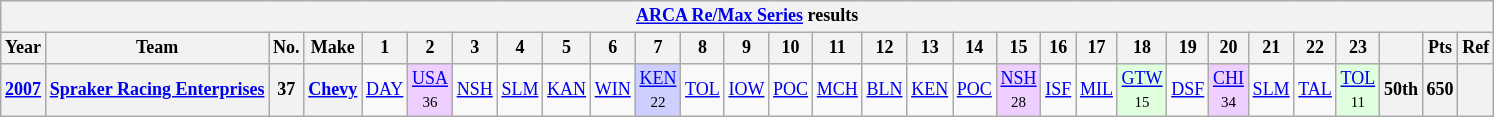<table class="wikitable" style="text-align:center; font-size:75%">
<tr>
<th colspan=30><a href='#'>ARCA Re/Max Series</a> results</th>
</tr>
<tr>
<th>Year</th>
<th>Team</th>
<th>No.</th>
<th>Make</th>
<th>1</th>
<th>2</th>
<th>3</th>
<th>4</th>
<th>5</th>
<th>6</th>
<th>7</th>
<th>8</th>
<th>9</th>
<th>10</th>
<th>11</th>
<th>12</th>
<th>13</th>
<th>14</th>
<th>15</th>
<th>16</th>
<th>17</th>
<th>18</th>
<th>19</th>
<th>20</th>
<th>21</th>
<th>22</th>
<th>23</th>
<th></th>
<th>Pts</th>
<th>Ref</th>
</tr>
<tr>
<th><a href='#'>2007</a></th>
<th><a href='#'>Spraker Racing Enterprises</a></th>
<th>37</th>
<th><a href='#'>Chevy</a></th>
<td><a href='#'>DAY</a></td>
<td style="background:#EFCFFF;"><a href='#'>USA</a><br><small>36</small></td>
<td><a href='#'>NSH</a></td>
<td><a href='#'>SLM</a></td>
<td><a href='#'>KAN</a></td>
<td><a href='#'>WIN</a></td>
<td style="background:#CFCFFF;"><a href='#'>KEN</a><br><small>22</small></td>
<td><a href='#'>TOL</a></td>
<td><a href='#'>IOW</a></td>
<td><a href='#'>POC</a></td>
<td><a href='#'>MCH</a></td>
<td><a href='#'>BLN</a></td>
<td><a href='#'>KEN</a></td>
<td><a href='#'>POC</a></td>
<td style="background:#EFCFFF;"><a href='#'>NSH</a><br><small>28</small></td>
<td><a href='#'>ISF</a></td>
<td><a href='#'>MIL</a></td>
<td style="background:#DFFFDF;"><a href='#'>GTW</a><br><small>15</small></td>
<td><a href='#'>DSF</a></td>
<td style="background:#EFCFFF;"><a href='#'>CHI</a><br><small>34</small></td>
<td><a href='#'>SLM</a></td>
<td><a href='#'>TAL</a></td>
<td style="background:#DFFFDF;"><a href='#'>TOL</a><br><small>11</small></td>
<th>50th</th>
<th>650</th>
<th></th>
</tr>
</table>
